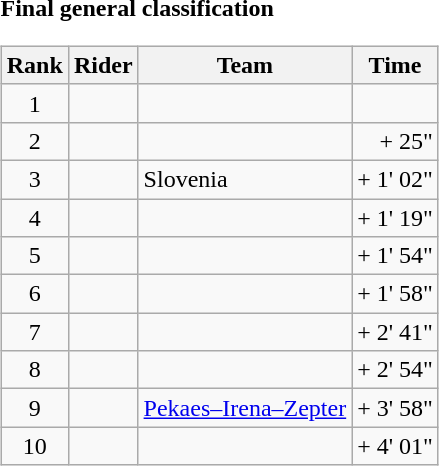<table>
<tr>
<td><strong>Final general classification</strong><br><table class="wikitable">
<tr>
<th scope="col">Rank</th>
<th scope="col">Rider</th>
<th scope="col">Team</th>
<th scope="col">Time</th>
</tr>
<tr>
<td style="text-align:center;">1</td>
<td></td>
<td></td>
<td style="text-align:right;"></td>
</tr>
<tr>
<td style="text-align:center;">2</td>
<td></td>
<td></td>
<td style="text-align:right;">+ 25"</td>
</tr>
<tr>
<td style="text-align:center;">3</td>
<td></td>
<td>Slovenia</td>
<td style="text-align:right;">+ 1' 02"</td>
</tr>
<tr>
<td style="text-align:center;">4</td>
<td></td>
<td></td>
<td style="text-align:right;">+ 1' 19"</td>
</tr>
<tr>
<td style="text-align:center;">5</td>
<td></td>
<td></td>
<td style="text-align:right;">+ 1' 54"</td>
</tr>
<tr>
<td style="text-align:center;">6</td>
<td></td>
<td></td>
<td style="text-align:right;">+ 1' 58"</td>
</tr>
<tr>
<td style="text-align:center;">7</td>
<td></td>
<td></td>
<td style="text-align:right;">+ 2' 41"</td>
</tr>
<tr>
<td style="text-align:center;">8</td>
<td></td>
<td></td>
<td style="text-align:right;">+ 2' 54"</td>
</tr>
<tr>
<td style="text-align:center;">9</td>
<td></td>
<td><a href='#'>Pekaes–Irena–Zepter</a></td>
<td style="text-align:right;">+ 3' 58"</td>
</tr>
<tr>
<td style="text-align:center;">10</td>
<td></td>
<td></td>
<td style="text-align:right;">+ 4' 01"</td>
</tr>
</table>
</td>
</tr>
</table>
